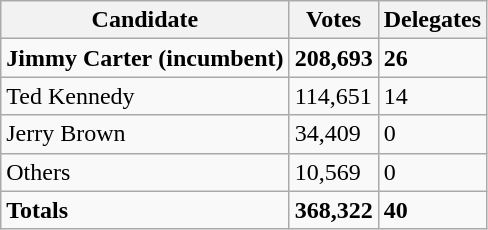<table class="wikitable">
<tr>
<th>Candidate</th>
<th>Votes</th>
<th>Delegates</th>
</tr>
<tr>
<td><strong>Jimmy Carter</strong> <strong>(incumbent)</strong></td>
<td><strong>208,693</strong></td>
<td><strong>26</strong></td>
</tr>
<tr>
<td>Ted Kennedy</td>
<td>114,651</td>
<td>14</td>
</tr>
<tr>
<td>Jerry Brown</td>
<td>34,409</td>
<td>0</td>
</tr>
<tr>
<td>Others</td>
<td>10,569</td>
<td>0</td>
</tr>
<tr>
<td><strong>Totals</strong></td>
<td><strong>368,322</strong></td>
<td><strong>40</strong></td>
</tr>
</table>
